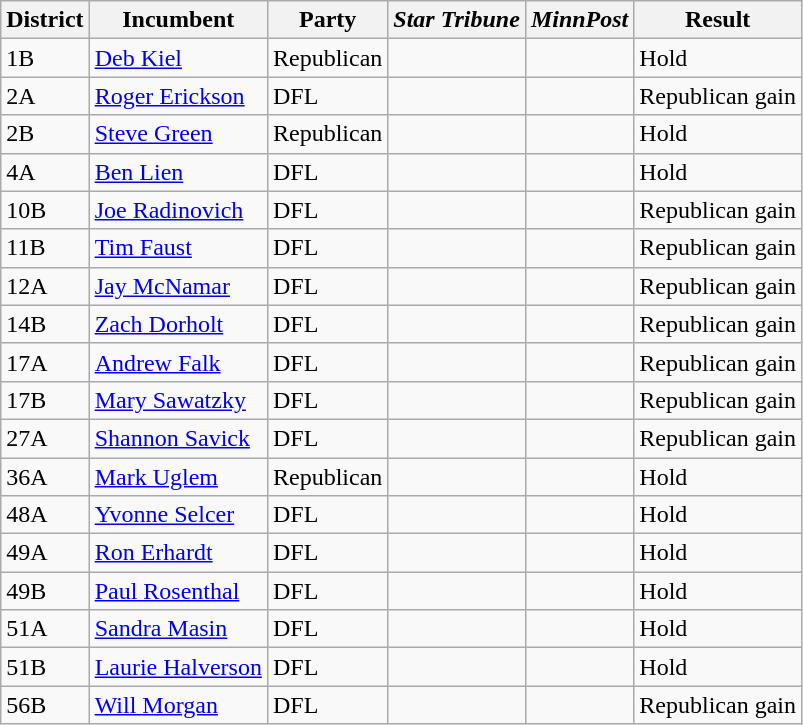<table class="wikitable sortable">
<tr>
<th>District</th>
<th>Incumbent</th>
<th>Party</th>
<th><em>Star Tribune</em><br></th>
<th><em>MinnPost</em><br></th>
<th>Result</th>
</tr>
<tr>
<td data-sort-value="2">1B</td>
<td data-sort-value="Kiel, Deb"><a href='#'>Deb Kiel</a></td>
<td>Republican</td>
<td align="center"></td>
<td align="center"></td>
<td>Hold</td>
</tr>
<tr>
<td data-sort-value="3">2A</td>
<td data-sort-value="Erickson, Roger"><a href='#'>Roger Erickson</a></td>
<td>DFL</td>
<td align="center"></td>
<td align="center"></td>
<td>Republican gain</td>
</tr>
<tr>
<td data-sort-value="4">2B</td>
<td data-sort-value="Green, Steve"><a href='#'>Steve Green</a></td>
<td>Republican</td>
<td align="center"></td>
<td align="center"></td>
<td>Hold</td>
</tr>
<tr>
<td data-sort-value="7">4A</td>
<td data-sort-value="Lien, Ben"><a href='#'>Ben Lien</a></td>
<td>DFL</td>
<td align="center"></td>
<td align="center"></td>
<td>Hold</td>
</tr>
<tr>
<td data-sort-value="20">10B</td>
<td data-sort-value="Radinovich, Joe"><a href='#'>Joe Radinovich</a></td>
<td>DFL</td>
<td align="center"></td>
<td align="center"></td>
<td>Republican gain</td>
</tr>
<tr>
<td data-sort-value="22">11B</td>
<td data-sort-value="Faust, Tim"><a href='#'>Tim Faust</a></td>
<td>DFL</td>
<td align="center"></td>
<td align="center"></td>
<td>Republican gain</td>
</tr>
<tr>
<td data-sort-value="23">12A</td>
<td data-sort-value="McNamar, Jay"><a href='#'>Jay McNamar</a></td>
<td>DFL</td>
<td align="center"></td>
<td align="center"></td>
<td>Republican gain</td>
</tr>
<tr>
<td data-sort-value="28">14B</td>
<td data-sort-value="Dorholt, Zach"><a href='#'>Zach Dorholt</a></td>
<td>DFL</td>
<td align="center"></td>
<td align="center"></td>
<td>Republican gain</td>
</tr>
<tr>
<td data-sort-value="34">17A</td>
<td data-sort-value="Falk, Andrew"><a href='#'>Andrew Falk</a></td>
<td>DFL</td>
<td align="center"></td>
<td align="center"></td>
<td>Republican gain</td>
</tr>
<tr>
<td data-sort-value="35">17B</td>
<td data-sort-value="Sawatzky, Mary"><a href='#'>Mary Sawatzky</a></td>
<td>DFL</td>
<td align="center"></td>
<td align="center"></td>
<td>Republican gain</td>
</tr>
<tr>
<td data-sort-value="53">27A</td>
<td data-sort-value="Savick, Shannon"><a href='#'>Shannon Savick</a></td>
<td>DFL</td>
<td align="center"></td>
<td align="center"></td>
<td>Republican gain</td>
</tr>
<tr>
<td data-sort-value="71">36A</td>
<td data-sort-value="Uglem, Mark"><a href='#'>Mark Uglem</a></td>
<td>Republican</td>
<td align="center"></td>
<td align="center"></td>
<td>Hold</td>
</tr>
<tr>
<td data-sort-value="95">48A</td>
<td data-sort-value="Selcer, Yvonne"><a href='#'>Yvonne Selcer</a></td>
<td>DFL</td>
<td align="center"></td>
<td align="center"></td>
<td>Hold</td>
</tr>
<tr>
<td data-sort-value="97">49A</td>
<td data-sort-value="Erhardt, Ron"><a href='#'>Ron Erhardt</a></td>
<td>DFL</td>
<td align="center"></td>
<td align="center"></td>
<td>Hold</td>
</tr>
<tr>
<td data-sort-value="98">49B</td>
<td data-sort-value="Rosenthal, Paul"><a href='#'>Paul Rosenthal</a></td>
<td>DFL</td>
<td align="center"></td>
<td align="center"></td>
<td>Hold</td>
</tr>
<tr>
<td data-sort-value="101">51A</td>
<td data-sort-value="Masin, Sandra"><a href='#'>Sandra Masin</a></td>
<td>DFL</td>
<td align="center"></td>
<td align="center"></td>
<td>Hold</td>
</tr>
<tr>
<td data-sort-value="102">51B</td>
<td data-sort-value="Halverson, Laurie"><a href='#'>Laurie Halverson</a></td>
<td>DFL</td>
<td align="center"></td>
<td align="center"></td>
<td>Hold</td>
</tr>
<tr>
<td data-sort-value="112">56B</td>
<td data-sort-value="Morgan, Will"><a href='#'>Will Morgan</a></td>
<td>DFL</td>
<td align="center"></td>
<td align="center"></td>
<td>Republican gain</td>
</tr>
</table>
